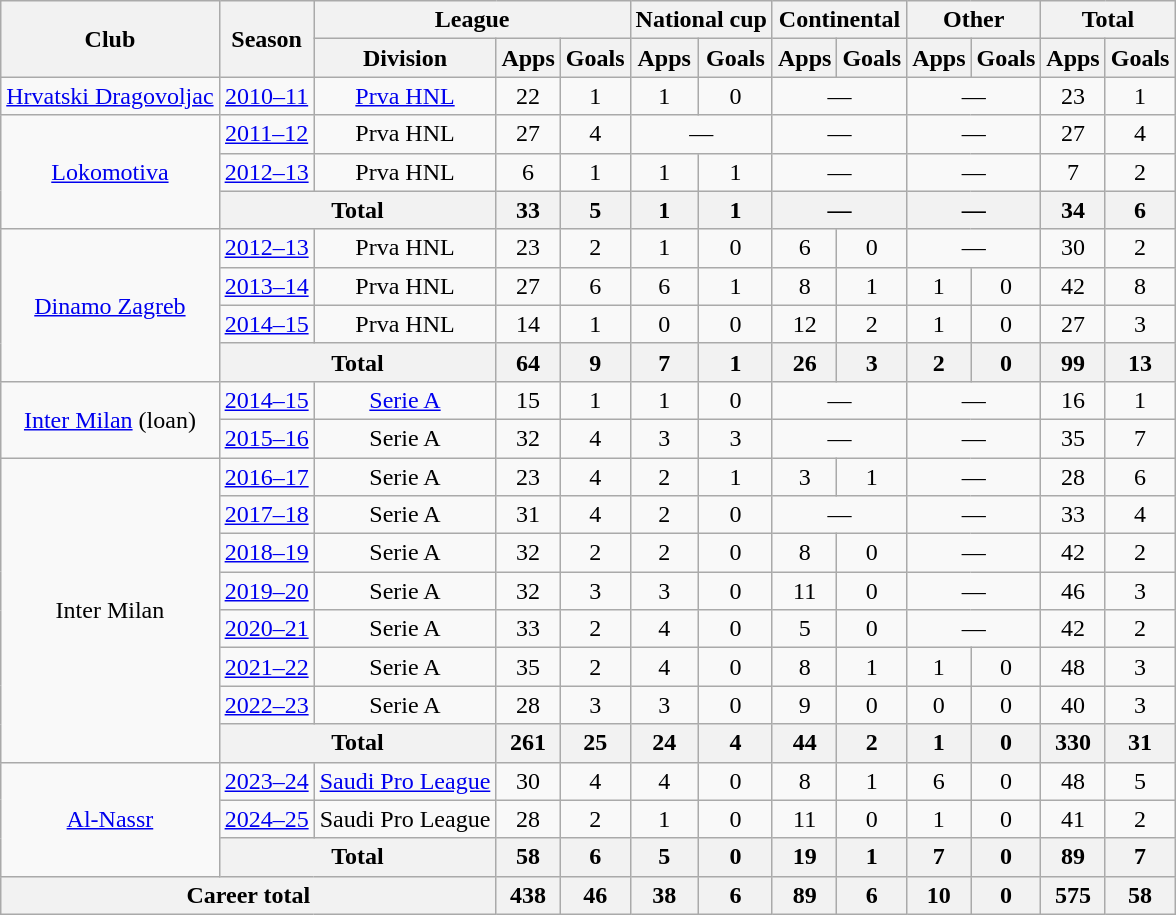<table class="wikitable" style="text-align:center">
<tr>
<th rowspan="2">Club</th>
<th rowspan="2">Season</th>
<th colspan="3">League</th>
<th colspan="2">National cup</th>
<th colspan="2">Continental</th>
<th colspan="2">Other</th>
<th colspan="2">Total</th>
</tr>
<tr>
<th>Division</th>
<th>Apps</th>
<th>Goals</th>
<th>Apps</th>
<th>Goals</th>
<th>Apps</th>
<th>Goals</th>
<th>Apps</th>
<th>Goals</th>
<th>Apps</th>
<th>Goals</th>
</tr>
<tr>
<td><a href='#'>Hrvatski Dragovoljac</a></td>
<td><a href='#'>2010–11</a></td>
<td><a href='#'>Prva HNL</a></td>
<td>22</td>
<td>1</td>
<td>1</td>
<td>0</td>
<td colspan="2">—</td>
<td colspan="2">—</td>
<td>23</td>
<td>1</td>
</tr>
<tr>
<td rowspan="3"><a href='#'>Lokomotiva</a></td>
<td><a href='#'>2011–12</a></td>
<td>Prva HNL</td>
<td>27</td>
<td>4</td>
<td colspan="2">—</td>
<td colspan="2">—</td>
<td colspan="2">—</td>
<td>27</td>
<td>4</td>
</tr>
<tr>
<td><a href='#'>2012–13</a></td>
<td>Prva HNL</td>
<td>6</td>
<td>1</td>
<td>1</td>
<td>1</td>
<td colspan="2">—</td>
<td colspan="2">—</td>
<td>7</td>
<td>2</td>
</tr>
<tr>
<th colspan="2">Total</th>
<th>33</th>
<th>5</th>
<th>1</th>
<th>1</th>
<th colspan="2">—</th>
<th colspan="2">—</th>
<th>34</th>
<th>6</th>
</tr>
<tr>
<td rowspan="4"><a href='#'>Dinamo Zagreb</a></td>
<td><a href='#'>2012–13</a></td>
<td>Prva HNL</td>
<td>23</td>
<td>2</td>
<td>1</td>
<td>0</td>
<td>6</td>
<td>0</td>
<td colspan="2">—</td>
<td>30</td>
<td>2</td>
</tr>
<tr>
<td><a href='#'>2013–14</a></td>
<td>Prva HNL</td>
<td>27</td>
<td>6</td>
<td>6</td>
<td>1</td>
<td>8</td>
<td>1</td>
<td>1</td>
<td>0</td>
<td>42</td>
<td>8</td>
</tr>
<tr>
<td><a href='#'>2014–15</a></td>
<td>Prva HNL</td>
<td>14</td>
<td>1</td>
<td>0</td>
<td>0</td>
<td>12</td>
<td>2</td>
<td>1</td>
<td>0</td>
<td>27</td>
<td>3</td>
</tr>
<tr>
<th colspan="2">Total</th>
<th>64</th>
<th>9</th>
<th>7</th>
<th>1</th>
<th>26</th>
<th>3</th>
<th>2</th>
<th>0</th>
<th>99</th>
<th>13</th>
</tr>
<tr>
<td rowspan="2"><a href='#'>Inter Milan</a> (loan)</td>
<td><a href='#'>2014–15</a></td>
<td><a href='#'>Serie A</a></td>
<td>15</td>
<td>1</td>
<td>1</td>
<td>0</td>
<td colspan="2">—</td>
<td colspan="2">—</td>
<td>16</td>
<td>1</td>
</tr>
<tr>
<td><a href='#'>2015–16</a></td>
<td>Serie A</td>
<td>32</td>
<td>4</td>
<td>3</td>
<td>3</td>
<td colspan="2">—</td>
<td colspan="2">—</td>
<td>35</td>
<td>7</td>
</tr>
<tr>
<td rowspan="8">Inter Milan</td>
<td><a href='#'>2016–17</a></td>
<td>Serie A</td>
<td>23</td>
<td>4</td>
<td>2</td>
<td>1</td>
<td>3</td>
<td>1</td>
<td colspan="2">—</td>
<td>28</td>
<td>6</td>
</tr>
<tr>
<td><a href='#'>2017–18</a></td>
<td>Serie A</td>
<td>31</td>
<td>4</td>
<td>2</td>
<td>0</td>
<td colspan="2">—</td>
<td colspan="2">—</td>
<td>33</td>
<td>4</td>
</tr>
<tr>
<td><a href='#'>2018–19</a></td>
<td>Serie A</td>
<td>32</td>
<td>2</td>
<td>2</td>
<td>0</td>
<td>8</td>
<td>0</td>
<td colspan="2">—</td>
<td>42</td>
<td>2</td>
</tr>
<tr>
<td><a href='#'>2019–20</a></td>
<td>Serie A</td>
<td>32</td>
<td>3</td>
<td>3</td>
<td>0</td>
<td>11</td>
<td>0</td>
<td colspan="2">—</td>
<td>46</td>
<td>3</td>
</tr>
<tr>
<td><a href='#'>2020–21</a></td>
<td>Serie A</td>
<td>33</td>
<td>2</td>
<td>4</td>
<td>0</td>
<td>5</td>
<td>0</td>
<td colspan="2">—</td>
<td>42</td>
<td>2</td>
</tr>
<tr>
<td><a href='#'>2021–22</a></td>
<td>Serie A</td>
<td>35</td>
<td>2</td>
<td>4</td>
<td>0</td>
<td>8</td>
<td>1</td>
<td>1</td>
<td>0</td>
<td>48</td>
<td>3</td>
</tr>
<tr>
<td><a href='#'>2022–23</a></td>
<td>Serie A</td>
<td>28</td>
<td>3</td>
<td>3</td>
<td>0</td>
<td>9</td>
<td>0</td>
<td>0</td>
<td>0</td>
<td>40</td>
<td>3</td>
</tr>
<tr>
<th colspan="2">Total</th>
<th>261</th>
<th>25</th>
<th>24</th>
<th>4</th>
<th>44</th>
<th>2</th>
<th>1</th>
<th>0</th>
<th>330</th>
<th>31</th>
</tr>
<tr>
<td rowspan="3"><a href='#'>Al-Nassr</a></td>
<td><a href='#'>2023–24</a></td>
<td><a href='#'>Saudi Pro League</a></td>
<td>30</td>
<td>4</td>
<td>4</td>
<td>0</td>
<td>8</td>
<td>1</td>
<td>6</td>
<td>0</td>
<td>48</td>
<td>5</td>
</tr>
<tr>
<td><a href='#'>2024–25</a></td>
<td>Saudi Pro League</td>
<td>28</td>
<td>2</td>
<td>1</td>
<td>0</td>
<td>11</td>
<td>0</td>
<td>1</td>
<td>0</td>
<td>41</td>
<td>2</td>
</tr>
<tr>
<th colspan="2">Total</th>
<th>58</th>
<th>6</th>
<th>5</th>
<th>0</th>
<th>19</th>
<th>1</th>
<th>7</th>
<th>0</th>
<th>89</th>
<th>7</th>
</tr>
<tr>
<th colspan="3">Career total</th>
<th>438</th>
<th>46</th>
<th>38</th>
<th>6</th>
<th>89</th>
<th>6</th>
<th>10</th>
<th>0</th>
<th>575</th>
<th>58</th>
</tr>
</table>
